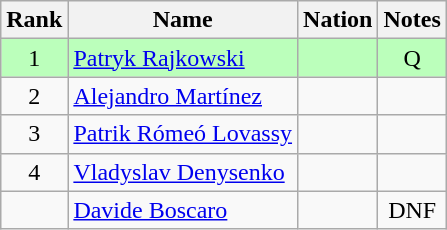<table class="wikitable sortable" style="text-align:center">
<tr>
<th>Rank</th>
<th>Name</th>
<th>Nation</th>
<th>Notes</th>
</tr>
<tr bgcolor=bbffbb>
<td>1</td>
<td align=left><a href='#'>Patryk Rajkowski</a></td>
<td align=left></td>
<td>Q</td>
</tr>
<tr>
<td>2</td>
<td align=left><a href='#'>Alejandro Martínez</a></td>
<td align=left></td>
<td></td>
</tr>
<tr>
<td>3</td>
<td align=left><a href='#'>Patrik Rómeó Lovassy</a></td>
<td align=left></td>
<td></td>
</tr>
<tr>
<td>4</td>
<td align=left><a href='#'>Vladyslav Denysenko</a></td>
<td align=left></td>
<td></td>
</tr>
<tr>
<td></td>
<td align=left><a href='#'>Davide Boscaro</a></td>
<td align=left></td>
<td>DNF</td>
</tr>
</table>
